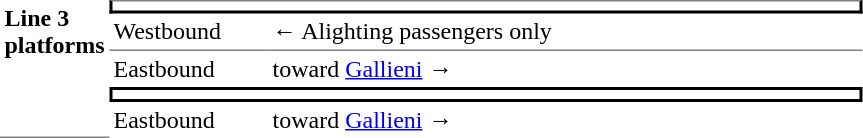<table border=0 cellspacing=0 cellpadding=3>
<tr>
<td style="border-bottom:solid 1px gray;" width=50 rowspan=10 valign=top><strong>Line 3 platforms</strong></td>
<td style="border-top:solid 1px gray;border-right:solid 2px black;border-left:solid 2px black;border-bottom:solid 2px black;text-align:center;" colspan=2></td>
</tr>
<tr>
<td style="border-bottom:solid 1px gray;" width=100>Westbound</td>
<td style="border-bottom:solid 1px gray;" width=390>←   Alighting passengers only</td>
</tr>
<tr>
<td>Eastbound</td>
<td>   toward <a href='#'>Gallieni</a>  →</td>
</tr>
<tr>
<td style="border-top:solid 2px black;border-right:solid 2px black;border-left:solid 2px black;border-bottom:solid 2px black;text-align:center;" colspan=2></td>
</tr>
<tr>
<td>Eastbound</td>
<td>   toward <a href='#'>Gallieni</a>  →</td>
</tr>
</table>
